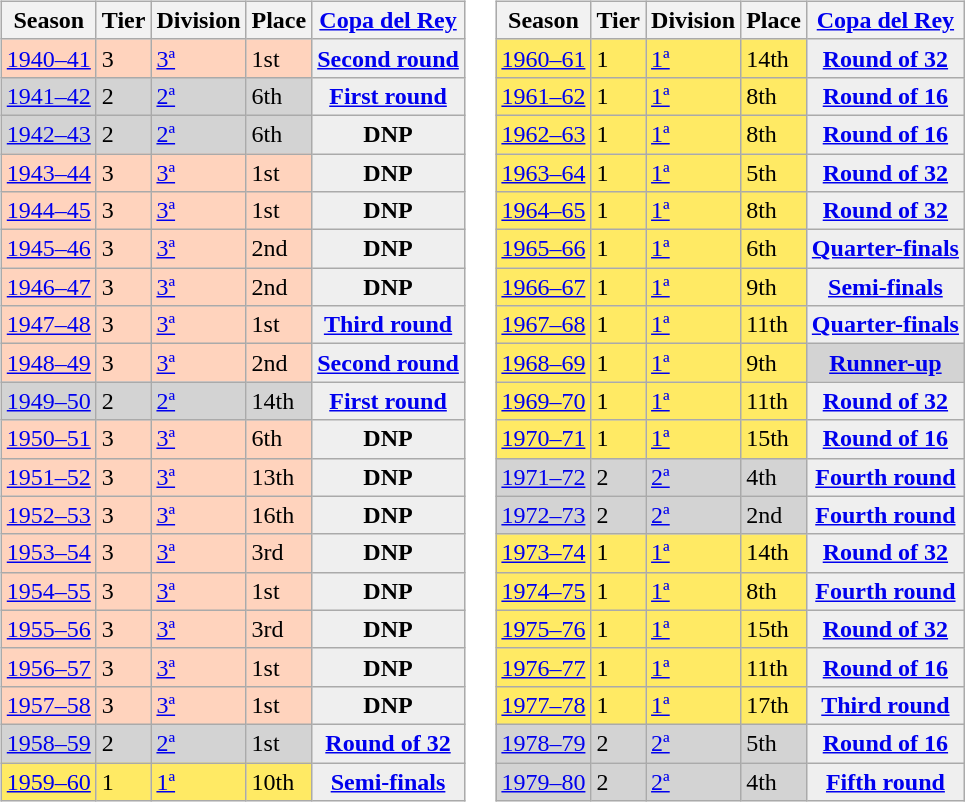<table>
<tr>
<td style="vertical-align:top;"><br><table class="wikitable">
<tr style="background:#f0f6fa;">
<th>Season</th>
<th>Tier</th>
<th>Division</th>
<th>Place</th>
<th><a href='#'>Copa del Rey</a></th>
</tr>
<tr>
<td style="background:#FFD3BD;"><a href='#'>1940–41</a></td>
<td style="background:#FFD3BD;">3</td>
<td style="background:#FFD3BD;"><a href='#'>3ª</a></td>
<td style="background:#FFD3BD;">1st</td>
<th style="background:#efefef;"><a href='#'>Second round</a></th>
</tr>
<tr>
<td style="background:#D3D3D3;"><a href='#'>1941–42</a></td>
<td style="background:#D3D3D3;">2</td>
<td style="background:#D3D3D3;"><a href='#'>2ª</a></td>
<td style="background:#D3D3D3;">6th</td>
<th style="background:#efefef;"><a href='#'>First round</a></th>
</tr>
<tr>
<td style="background:#D3D3D3;"><a href='#'>1942–43</a></td>
<td style="background:#D3D3D3;">2</td>
<td style="background:#D3D3D3;"><a href='#'>2ª</a></td>
<td style="background:#D3D3D3;">6th</td>
<th style="background:#efefef;">DNP</th>
</tr>
<tr>
<td style="background:#FFD3BD;"><a href='#'>1943–44</a></td>
<td style="background:#FFD3BD;">3</td>
<td style="background:#FFD3BD;"><a href='#'>3ª</a></td>
<td style="background:#FFD3BD;">1st</td>
<th style="background:#efefef;">DNP</th>
</tr>
<tr>
<td style="background:#FFD3BD;"><a href='#'>1944–45</a></td>
<td style="background:#FFD3BD;">3</td>
<td style="background:#FFD3BD;"><a href='#'>3ª</a></td>
<td style="background:#FFD3BD;">1st</td>
<th style="background:#efefef;">DNP</th>
</tr>
<tr>
<td style="background:#FFD3BD;"><a href='#'>1945–46</a></td>
<td style="background:#FFD3BD;">3</td>
<td style="background:#FFD3BD;"><a href='#'>3ª</a></td>
<td style="background:#FFD3BD;">2nd</td>
<th style="background:#efefef;">DNP</th>
</tr>
<tr>
<td style="background:#FFD3BD;"><a href='#'>1946–47</a></td>
<td style="background:#FFD3BD;">3</td>
<td style="background:#FFD3BD;"><a href='#'>3ª</a></td>
<td style="background:#FFD3BD;">2nd</td>
<th style="background:#efefef;">DNP</th>
</tr>
<tr>
<td style="background:#FFD3BD;"><a href='#'>1947–48</a></td>
<td style="background:#FFD3BD;">3</td>
<td style="background:#FFD3BD;"><a href='#'>3ª</a></td>
<td style="background:#FFD3BD;">1st</td>
<th style="background:#efefef;"><a href='#'>Third round</a></th>
</tr>
<tr>
<td style="background:#FFD3BD;"><a href='#'>1948–49</a></td>
<td style="background:#FFD3BD;">3</td>
<td style="background:#FFD3BD;"><a href='#'>3ª</a></td>
<td style="background:#FFD3BD;">2nd</td>
<th style="background:#efefef;"><a href='#'>Second round</a></th>
</tr>
<tr>
<td style="background:#D3D3D3;"><a href='#'>1949–50</a></td>
<td style="background:#D3D3D3;">2</td>
<td style="background:#D3D3D3;"><a href='#'>2ª</a></td>
<td style="background:#D3D3D3;">14th</td>
<th style="background:#efefef;"><a href='#'>First round</a></th>
</tr>
<tr>
<td style="background:#FFD3BD;"><a href='#'>1950–51</a></td>
<td style="background:#FFD3BD;">3</td>
<td style="background:#FFD3BD;"><a href='#'>3ª</a></td>
<td style="background:#FFD3BD;">6th</td>
<th style="background:#efefef;">DNP</th>
</tr>
<tr>
<td style="background:#FFD3BD;"><a href='#'>1951–52</a></td>
<td style="background:#FFD3BD;">3</td>
<td style="background:#FFD3BD;"><a href='#'>3ª</a></td>
<td style="background:#FFD3BD;">13th</td>
<th style="background:#efefef;">DNP</th>
</tr>
<tr>
<td style="background:#FFD3BD;"><a href='#'>1952–53</a></td>
<td style="background:#FFD3BD;">3</td>
<td style="background:#FFD3BD;"><a href='#'>3ª</a></td>
<td style="background:#FFD3BD;">16th</td>
<th style="background:#efefef;">DNP</th>
</tr>
<tr>
<td style="background:#FFD3BD;"><a href='#'>1953–54</a></td>
<td style="background:#FFD3BD;">3</td>
<td style="background:#FFD3BD;"><a href='#'>3ª</a></td>
<td style="background:#FFD3BD;">3rd</td>
<th style="background:#efefef;">DNP</th>
</tr>
<tr>
<td style="background:#FFD3BD;"><a href='#'>1954–55</a></td>
<td style="background:#FFD3BD;">3</td>
<td style="background:#FFD3BD;"><a href='#'>3ª</a></td>
<td style="background:#FFD3BD;">1st</td>
<th style="background:#efefef;">DNP</th>
</tr>
<tr>
<td style="background:#FFD3BD;"><a href='#'>1955–56</a></td>
<td style="background:#FFD3BD;">3</td>
<td style="background:#FFD3BD;"><a href='#'>3ª</a></td>
<td style="background:#FFD3BD;">3rd</td>
<th style="background:#efefef;">DNP</th>
</tr>
<tr>
<td style="background:#FFD3BD;"><a href='#'>1956–57</a></td>
<td style="background:#FFD3BD;">3</td>
<td style="background:#FFD3BD;"><a href='#'>3ª</a></td>
<td style="background:#FFD3BD;">1st</td>
<th style="background:#efefef;">DNP</th>
</tr>
<tr>
<td style="background:#FFD3BD;"><a href='#'>1957–58</a></td>
<td style="background:#FFD3BD;">3</td>
<td style="background:#FFD3BD;"><a href='#'>3ª</a></td>
<td style="background:#FFD3BD;">1st</td>
<th style="background:#efefef;">DNP</th>
</tr>
<tr>
<td style="background:#D3D3D3;"><a href='#'>1958–59</a></td>
<td style="background:#D3D3D3;">2</td>
<td style="background:#D3D3D3;"><a href='#'>2ª</a></td>
<td style="background:#D3D3D3;">1st</td>
<th style="background:#efefef;"><a href='#'>Round of 32</a></th>
</tr>
<tr>
<td style="background:#FFEA64;"><a href='#'>1959–60</a></td>
<td style="background:#FFEA64;">1</td>
<td style="background:#FFEA64;"><a href='#'>1ª</a></td>
<td style="background:#FFEA64;">10th</td>
<th style="background:#efefef;"><a href='#'>Semi-finals</a></th>
</tr>
</table>
</td>
<td style="vertical-align:top;"><br><table class="wikitable">
<tr style="background:#f0f6fa;">
<th>Season</th>
<th>Tier</th>
<th>Division</th>
<th>Place</th>
<th><a href='#'>Copa del Rey</a></th>
</tr>
<tr>
<td style="background:#FFEA64;"><a href='#'>1960–61</a></td>
<td style="background:#FFEA64;">1</td>
<td style="background:#FFEA64;"><a href='#'>1ª</a></td>
<td style="background:#FFEA64;">14th</td>
<th style="background:#efefef;"><a href='#'>Round of 32</a></th>
</tr>
<tr>
<td style="background:#FFEA64;"><a href='#'>1961–62</a></td>
<td style="background:#FFEA64;">1</td>
<td style="background:#FFEA64;"><a href='#'>1ª</a></td>
<td style="background:#FFEA64;">8th</td>
<th style="background:#efefef;"><a href='#'>Round of 16</a></th>
</tr>
<tr>
<td style="background:#FFEA64;"><a href='#'>1962–63</a></td>
<td style="background:#FFEA64;">1</td>
<td style="background:#FFEA64;"><a href='#'>1ª</a></td>
<td style="background:#FFEA64;">8th</td>
<th style="background:#efefef;"><a href='#'>Round of 16</a></th>
</tr>
<tr>
<td style="background:#FFEA64;"><a href='#'>1963–64</a></td>
<td style="background:#FFEA64;">1</td>
<td style="background:#FFEA64;"><a href='#'>1ª</a></td>
<td style="background:#FFEA64;">5th</td>
<th style="background:#efefef;"><a href='#'>Round of 32</a></th>
</tr>
<tr>
<td style="background:#FFEA64;"><a href='#'>1964–65</a></td>
<td style="background:#FFEA64;">1</td>
<td style="background:#FFEA64;"><a href='#'>1ª</a></td>
<td style="background:#FFEA64;">8th</td>
<th style="background:#efefef;"><a href='#'>Round of 32</a></th>
</tr>
<tr>
<td style="background:#FFEA64;"><a href='#'>1965–66</a></td>
<td style="background:#FFEA64;">1</td>
<td style="background:#FFEA64;"><a href='#'>1ª</a></td>
<td style="background:#FFEA64;">6th</td>
<th style="background:#efefef;"><a href='#'>Quarter-finals</a></th>
</tr>
<tr>
<td style="background:#FFEA64;"><a href='#'>1966–67</a></td>
<td style="background:#FFEA64;">1</td>
<td style="background:#FFEA64;"><a href='#'>1ª</a></td>
<td style="background:#FFEA64;">9th</td>
<th style="background:#efefef;"><a href='#'>Semi-finals</a></th>
</tr>
<tr>
<td style="background:#FFEA64;"><a href='#'>1967–68</a></td>
<td style="background:#FFEA64;">1</td>
<td style="background:#FFEA64;"><a href='#'>1ª</a></td>
<td style="background:#FFEA64;">11th</td>
<th style="background:#efefef;"><a href='#'>Quarter-finals</a></th>
</tr>
<tr>
<td style="background:#FFEA64;"><a href='#'>1968–69</a></td>
<td style="background:#FFEA64;">1</td>
<td style="background:#FFEA64;"><a href='#'>1ª</a></td>
<td style="background:#FFEA64;">9th</td>
<th style="background:#D3D3D3;"><a href='#'>Runner-up</a></th>
</tr>
<tr>
<td style="background:#FFEA64;"><a href='#'>1969–70</a></td>
<td style="background:#FFEA64;">1</td>
<td style="background:#FFEA64;"><a href='#'>1ª</a></td>
<td style="background:#FFEA64;">11th</td>
<th style="background:#efefef;"><a href='#'>Round of 32</a></th>
</tr>
<tr>
<td style="background:#FFEA64;"><a href='#'>1970–71</a></td>
<td style="background:#FFEA64;">1</td>
<td style="background:#FFEA64;"><a href='#'>1ª</a></td>
<td style="background:#FFEA64;">15th</td>
<th style="background:#efefef;"><a href='#'>Round of 16</a></th>
</tr>
<tr>
<td style="background:#D3D3D3;"><a href='#'>1971–72</a></td>
<td style="background:#D3D3D3;">2</td>
<td style="background:#D3D3D3;"><a href='#'>2ª</a></td>
<td style="background:#D3D3D3;">4th</td>
<th style="background:#efefef;"><a href='#'>Fourth round</a></th>
</tr>
<tr>
<td style="background:#D3D3D3;"><a href='#'>1972–73</a></td>
<td style="background:#D3D3D3;">2</td>
<td style="background:#D3D3D3;"><a href='#'>2ª</a></td>
<td style="background:#D3D3D3;">2nd</td>
<th style="background:#efefef;"><a href='#'>Fourth round</a></th>
</tr>
<tr>
<td style="background:#FFEA64;"><a href='#'>1973–74</a></td>
<td style="background:#FFEA64;">1</td>
<td style="background:#FFEA64;"><a href='#'>1ª</a></td>
<td style="background:#FFEA64;">14th</td>
<th style="background:#efefef;"><a href='#'>Round of 32</a></th>
</tr>
<tr>
<td style="background:#FFEA64;"><a href='#'>1974–75</a></td>
<td style="background:#FFEA64;">1</td>
<td style="background:#FFEA64;"><a href='#'>1ª</a></td>
<td style="background:#FFEA64;">8th</td>
<th style="background:#efefef;"><a href='#'>Fourth round</a></th>
</tr>
<tr>
<td style="background:#FFEA64;"><a href='#'>1975–76</a></td>
<td style="background:#FFEA64;">1</td>
<td style="background:#FFEA64;"><a href='#'>1ª</a></td>
<td style="background:#FFEA64;">15th</td>
<th style="background:#efefef;"><a href='#'>Round of 32</a></th>
</tr>
<tr>
<td style="background:#FFEA64;"><a href='#'>1976–77</a></td>
<td style="background:#FFEA64;">1</td>
<td style="background:#FFEA64;"><a href='#'>1ª</a></td>
<td style="background:#FFEA64;">11th</td>
<th style="background:#efefef;"><a href='#'>Round of 16</a></th>
</tr>
<tr>
<td style="background:#FFEA64;"><a href='#'>1977–78</a></td>
<td style="background:#FFEA64;">1</td>
<td style="background:#FFEA64;"><a href='#'>1ª</a></td>
<td style="background:#FFEA64;">17th</td>
<th style="background:#efefef;"><a href='#'>Third round</a></th>
</tr>
<tr>
<td style="background:#D3D3D3;"><a href='#'>1978–79</a></td>
<td style="background:#D3D3D3;">2</td>
<td style="background:#D3D3D3;"><a href='#'>2ª</a></td>
<td style="background:#D3D3D3;">5th</td>
<th style="background:#efefef;"><a href='#'>Round of 16</a></th>
</tr>
<tr>
<td style="background:#D3D3D3;"><a href='#'>1979–80</a></td>
<td style="background:#D3D3D3;">2</td>
<td style="background:#D3D3D3;"><a href='#'>2ª</a></td>
<td style="background:#D3D3D3;">4th</td>
<th style="background:#efefef;"><a href='#'>Fifth round</a></th>
</tr>
</table>
</td>
</tr>
</table>
